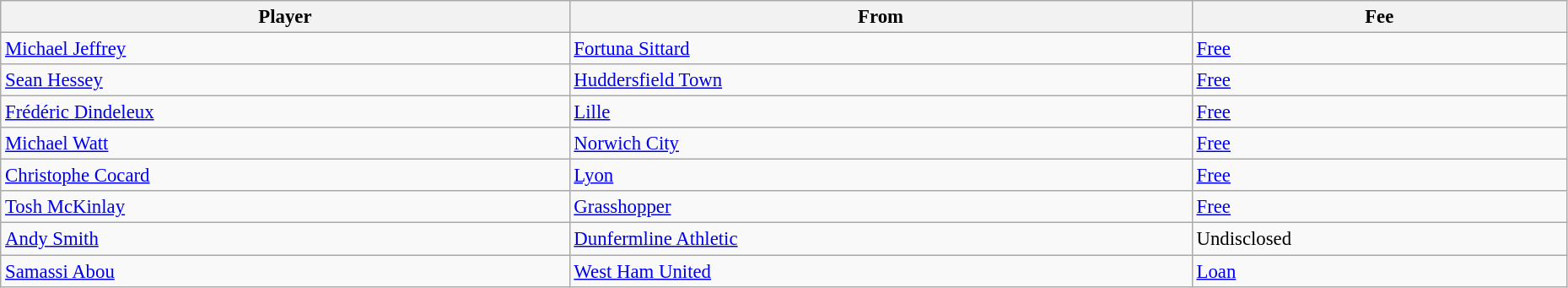<table class="wikitable" style="text-align:center; font-size:95%;width:98%; text-align:left">
<tr>
<th>Player</th>
<th>From</th>
<th>Fee</th>
</tr>
<tr>
<td> <a href='#'>Michael Jeffrey</a></td>
<td> <a href='#'>Fortuna Sittard</a></td>
<td><a href='#'>Free</a></td>
</tr>
<tr>
<td> <a href='#'>Sean Hessey</a></td>
<td> <a href='#'>Huddersfield Town</a></td>
<td><a href='#'>Free</a></td>
</tr>
<tr>
<td> <a href='#'>Frédéric Dindeleux</a></td>
<td> <a href='#'>Lille</a></td>
<td><a href='#'>Free</a></td>
</tr>
<tr>
<td> <a href='#'>Michael Watt</a></td>
<td> <a href='#'>Norwich City</a></td>
<td><a href='#'>Free</a></td>
</tr>
<tr>
<td> <a href='#'>Christophe Cocard</a></td>
<td> <a href='#'>Lyon</a></td>
<td><a href='#'>Free</a></td>
</tr>
<tr>
<td> <a href='#'>Tosh McKinlay</a></td>
<td> <a href='#'>Grasshopper</a></td>
<td><a href='#'>Free</a></td>
</tr>
<tr>
<td> <a href='#'>Andy Smith</a></td>
<td> <a href='#'>Dunfermline Athletic</a></td>
<td>Undisclosed</td>
</tr>
<tr>
<td> <a href='#'>Samassi Abou</a></td>
<td> <a href='#'>West Ham United</a></td>
<td><a href='#'>Loan</a></td>
</tr>
</table>
